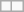<table class="wikitable">
<tr>
<td></td>
<td></td>
</tr>
</table>
